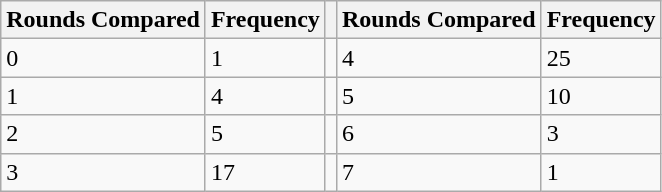<table class="wikitable">
<tr>
<th>Rounds Compared</th>
<th>Frequency</th>
<th></th>
<th>Rounds Compared</th>
<th>Frequency</th>
</tr>
<tr>
<td>0</td>
<td>1</td>
<td></td>
<td>4</td>
<td>25</td>
</tr>
<tr>
<td>1</td>
<td>4</td>
<td></td>
<td>5</td>
<td>10</td>
</tr>
<tr>
<td>2</td>
<td>5</td>
<td></td>
<td>6</td>
<td>3</td>
</tr>
<tr>
<td>3</td>
<td>17</td>
<td></td>
<td>7</td>
<td>1</td>
</tr>
</table>
